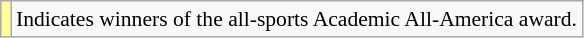<table class="wikitable" style="font-size:90%;">
<tr>
<td style="background-color:#FFFF99"></td>
<td>Indicates winners of the all-sports Academic All-America award.</td>
</tr>
</table>
